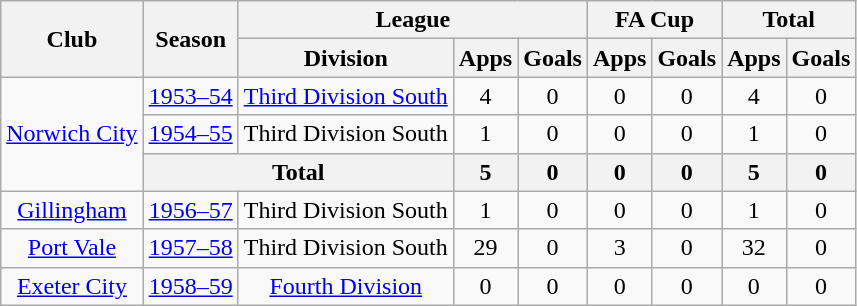<table class="wikitable" style="text-align: center;">
<tr>
<th rowspan="2">Club</th>
<th rowspan="2">Season</th>
<th colspan="3">League</th>
<th colspan="2">FA Cup</th>
<th colspan="2">Total</th>
</tr>
<tr>
<th>Division</th>
<th>Apps</th>
<th>Goals</th>
<th>Apps</th>
<th>Goals</th>
<th>Apps</th>
<th>Goals</th>
</tr>
<tr>
<td rowspan="3"><a href='#'>Norwich City</a></td>
<td><a href='#'>1953–54</a></td>
<td><a href='#'>Third Division South</a></td>
<td>4</td>
<td>0</td>
<td>0</td>
<td>0</td>
<td>4</td>
<td>0</td>
</tr>
<tr>
<td><a href='#'>1954–55</a></td>
<td>Third Division South</td>
<td>1</td>
<td>0</td>
<td>0</td>
<td>0</td>
<td>1</td>
<td>0</td>
</tr>
<tr>
<th colspan="2">Total</th>
<th>5</th>
<th>0</th>
<th>0</th>
<th>0</th>
<th>5</th>
<th>0</th>
</tr>
<tr>
<td><a href='#'>Gillingham</a></td>
<td><a href='#'>1956–57</a></td>
<td>Third Division South</td>
<td>1</td>
<td>0</td>
<td>0</td>
<td>0</td>
<td>1</td>
<td>0</td>
</tr>
<tr>
<td><a href='#'>Port Vale</a></td>
<td><a href='#'>1957–58</a></td>
<td>Third Division South</td>
<td>29</td>
<td>0</td>
<td>3</td>
<td>0</td>
<td>32</td>
<td>0</td>
</tr>
<tr>
<td><a href='#'>Exeter City</a></td>
<td><a href='#'>1958–59</a></td>
<td><a href='#'>Fourth Division</a></td>
<td>0</td>
<td>0</td>
<td>0</td>
<td>0</td>
<td>0</td>
<td>0</td>
</tr>
</table>
